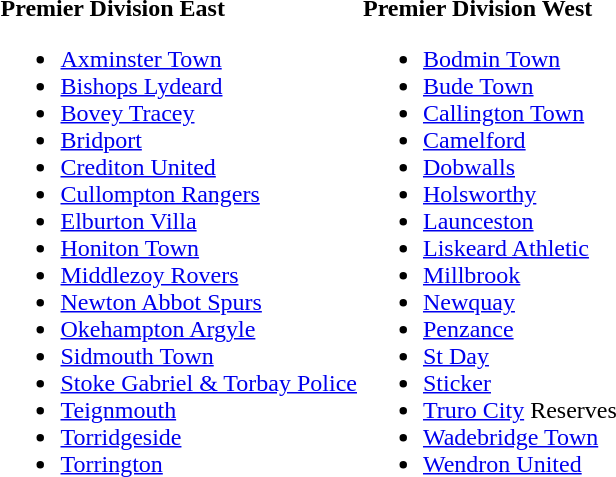<table>
<tr>
<td><strong>Premier Division East</strong><br><ul><li><a href='#'>Axminster Town</a></li><li><a href='#'>Bishops Lydeard</a></li><li><a href='#'>Bovey Tracey</a></li><li><a href='#'>Bridport</a></li><li><a href='#'>Crediton United</a></li><li><a href='#'>Cullompton Rangers</a></li><li><a href='#'>Elburton Villa</a></li><li><a href='#'>Honiton Town</a></li><li><a href='#'>Middlezoy Rovers</a></li><li><a href='#'>Newton Abbot Spurs</a></li><li><a href='#'>Okehampton Argyle</a></li><li><a href='#'>Sidmouth Town</a></li><li><a href='#'>Stoke Gabriel & Torbay Police</a></li><li><a href='#'>Teignmouth</a></li><li><a href='#'>Torridgeside</a></li><li><a href='#'>Torrington</a></li></ul></td>
<td valign=top><strong>Premier Division West</strong><br><ul><li><a href='#'>Bodmin Town</a></li><li><a href='#'>Bude Town</a></li><li><a href='#'>Callington Town</a></li><li><a href='#'>Camelford</a></li><li><a href='#'>Dobwalls</a></li><li><a href='#'>Holsworthy</a></li><li><a href='#'>Launceston</a></li><li><a href='#'>Liskeard Athletic</a></li><li><a href='#'>Millbrook</a></li><li><a href='#'>Newquay</a></li><li><a href='#'>Penzance</a></li><li><a href='#'>St Day</a></li><li><a href='#'>Sticker</a></li><li><a href='#'>Truro City</a> Reserves</li><li><a href='#'>Wadebridge Town</a></li><li><a href='#'>Wendron United</a></li></ul></td>
</tr>
</table>
